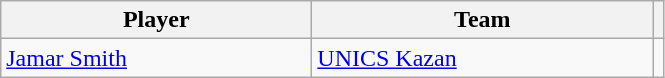<table class="wikitable" style="text-align: center;">
<tr>
<th style="width:200px;">Player</th>
<th style="width:220px;">Team</th>
<th></th>
</tr>
<tr>
<td align=left> <a href='#'>Jamar Smith</a></td>
<td align=left> <a href='#'>UNICS Kazan</a></td>
<td></td>
</tr>
</table>
